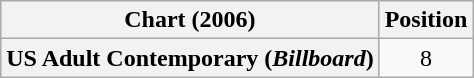<table class="wikitable plainrowheaders" style="text-align:center">
<tr>
<th>Chart (2006)</th>
<th>Position</th>
</tr>
<tr>
<th scope="row">US Adult Contemporary (<em>Billboard</em>)</th>
<td>8</td>
</tr>
</table>
